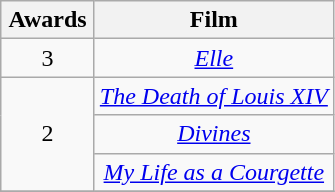<table class="wikitable" style="text-align:center;">
<tr>
<th width="55">Awards</th>
<th align="center">Film</th>
</tr>
<tr>
<td style="text-align:center">3</td>
<td><em><a href='#'>Elle</a></em></td>
</tr>
<tr>
<td rowspan=3 style="text-align:center">2</td>
<td><em><a href='#'>The Death of Louis XIV</a></em></td>
</tr>
<tr>
<td><em><a href='#'>Divines</a></em></td>
</tr>
<tr>
<td><em><a href='#'>My Life as a Courgette</a></em></td>
</tr>
<tr>
</tr>
</table>
